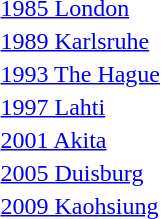<table>
<tr>
<td><a href='#'>1985 London</a></td>
<td></td>
<td></td>
<td><br></td>
</tr>
<tr>
<td><a href='#'>1989 Karlsruhe</a></td>
<td></td>
<td></td>
<td><br></td>
</tr>
<tr>
<td><a href='#'>1993 The Hague</a></td>
<td></td>
<td></td>
<td><br></td>
</tr>
<tr>
<td><a href='#'>1997 Lahti</a></td>
<td></td>
<td></td>
<td><br></td>
</tr>
<tr>
<td><a href='#'>2001 Akita</a></td>
<td></td>
<td></td>
<td></td>
</tr>
<tr>
<td><a href='#'>2005 Duisburg</a></td>
<td></td>
<td></td>
<td></td>
</tr>
<tr>
<td><a href='#'>2009 Kaohsiung</a></td>
<td></td>
<td></td>
<td></td>
</tr>
</table>
